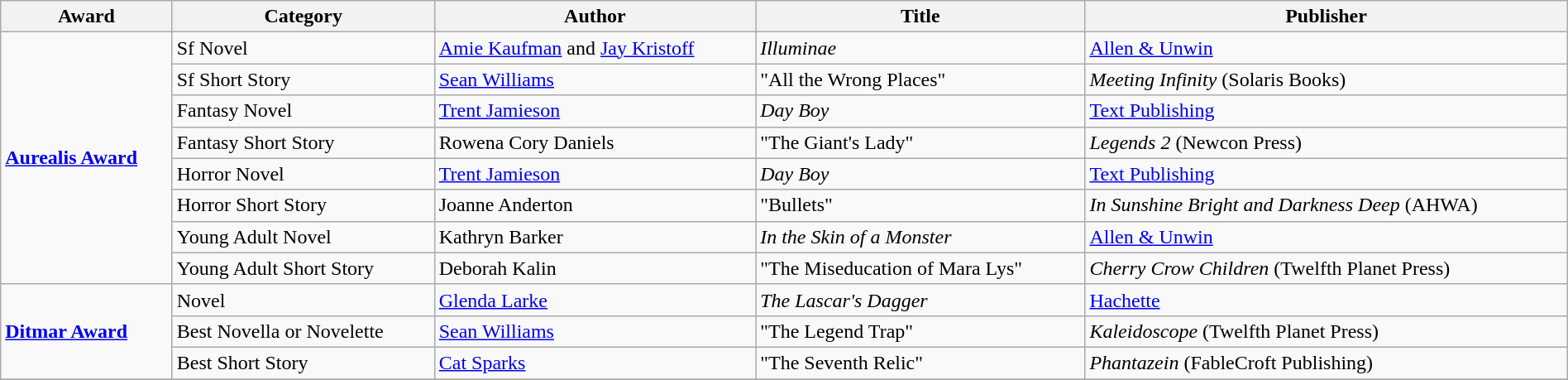<table class="wikitable" width=100%>
<tr>
<th>Award</th>
<th>Category</th>
<th>Author</th>
<th>Title</th>
<th>Publisher</th>
</tr>
<tr>
<td rowspan=8><strong><a href='#'>Aurealis Award</a></strong></td>
<td>Sf Novel</td>
<td><a href='#'>Amie Kaufman</a> and <a href='#'>Jay Kristoff</a></td>
<td><em>Illuminae</em></td>
<td><a href='#'>Allen & Unwin</a></td>
</tr>
<tr>
<td>Sf Short Story</td>
<td><a href='#'>Sean Williams</a></td>
<td>"All the Wrong Places"</td>
<td><em>Meeting Infinity</em> (Solaris Books)</td>
</tr>
<tr>
<td>Fantasy Novel</td>
<td><a href='#'>Trent Jamieson</a></td>
<td><em>Day Boy</em></td>
<td><a href='#'>Text Publishing</a></td>
</tr>
<tr>
<td>Fantasy Short Story</td>
<td>Rowena Cory Daniels</td>
<td>"The Giant's Lady"</td>
<td><em>Legends 2</em> (Newcon Press)</td>
</tr>
<tr>
<td>Horror Novel</td>
<td><a href='#'>Trent Jamieson</a></td>
<td><em>Day Boy</em></td>
<td><a href='#'>Text Publishing</a></td>
</tr>
<tr>
<td>Horror Short Story</td>
<td>Joanne Anderton</td>
<td>"Bullets"</td>
<td><em>In Sunshine Bright and Darkness Deep</em> (AHWA)</td>
</tr>
<tr>
<td>Young Adult Novel</td>
<td>Kathryn Barker</td>
<td><em>In the Skin of a Monster</em></td>
<td><a href='#'>Allen & Unwin</a></td>
</tr>
<tr>
<td>Young Adult Short Story</td>
<td>Deborah Kalin</td>
<td>"The Miseducation of Mara Lys"</td>
<td><em>Cherry Crow Children</em> (Twelfth Planet Press)</td>
</tr>
<tr>
<td rowspan=3><strong><a href='#'>Ditmar Award</a></strong></td>
<td>Novel</td>
<td><a href='#'>Glenda Larke</a></td>
<td><em>The Lascar's Dagger</em></td>
<td><a href='#'>Hachette</a></td>
</tr>
<tr>
<td>Best Novella or Novelette</td>
<td><a href='#'>Sean Williams</a></td>
<td>"The Legend Trap"</td>
<td><em>Kaleidoscope</em> (Twelfth Planet Press)</td>
</tr>
<tr>
<td>Best Short Story</td>
<td><a href='#'>Cat Sparks</a></td>
<td>"The Seventh Relic"</td>
<td><em>Phantazein</em> (FableCroft Publishing)</td>
</tr>
<tr>
</tr>
</table>
